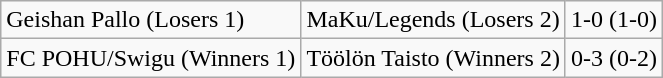<table class="wikitable">
<tr>
<td>Geishan Pallo (Losers 1)</td>
<td>MaKu/Legends (Losers 2)</td>
<td>1-0 (1-0)</td>
</tr>
<tr>
<td>FC POHU/Swigu (Winners 1)</td>
<td>Töölön Taisto (Winners 2)</td>
<td>0-3 (0-2)</td>
</tr>
</table>
